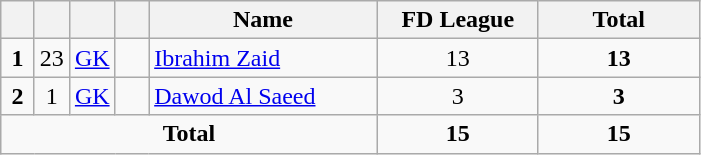<table class="wikitable" style="text-align:center">
<tr>
<th width=15></th>
<th width=15></th>
<th width=15></th>
<th width=15></th>
<th width=145>Name</th>
<th width=100>FD League</th>
<th width=100>Total</th>
</tr>
<tr>
<td><strong>1</strong></td>
<td>23</td>
<td><a href='#'>GK</a></td>
<td></td>
<td align=left><a href='#'>Ibrahim Zaid</a></td>
<td>13</td>
<td><strong>13</strong></td>
</tr>
<tr>
<td><strong>2</strong></td>
<td>1</td>
<td><a href='#'>GK</a></td>
<td></td>
<td align=left><a href='#'>Dawod Al Saeed</a></td>
<td>3</td>
<td><strong>3</strong></td>
</tr>
<tr>
<td colspan=5><strong>Total</strong></td>
<td><strong>15</strong></td>
<td><strong>15</strong></td>
</tr>
</table>
